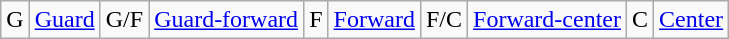<table class="wikitable">
<tr>
<td>G</td>
<td><a href='#'>Guard</a></td>
<td>G/F</td>
<td><a href='#'>Guard-forward</a></td>
<td>F</td>
<td><a href='#'>Forward</a></td>
<td>F/C</td>
<td><a href='#'>Forward-center</a></td>
<td>C</td>
<td><a href='#'>Center</a></td>
</tr>
</table>
